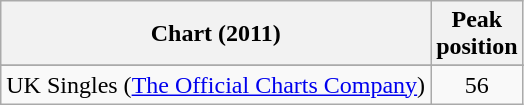<table class="wikitable sortable">
<tr>
<th>Chart (2011)</th>
<th>Peak<br>position</th>
</tr>
<tr>
</tr>
<tr>
</tr>
<tr>
<td>UK Singles (<a href='#'>The Official Charts Company</a>)</td>
<td align="center">56</td>
</tr>
</table>
